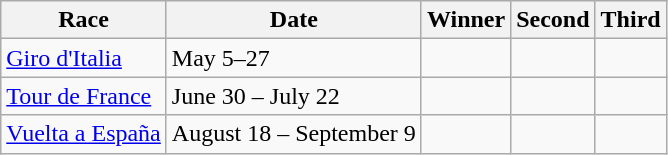<table class="wikitable">
<tr>
<th>Race</th>
<th>Date</th>
<th>Winner</th>
<th>Second</th>
<th>Third</th>
</tr>
<tr>
<td> <a href='#'>Giro d'Italia</a></td>
<td>May 5–27</td>
<td></td>
<td></td>
<td></td>
</tr>
<tr>
<td> <a href='#'>Tour de France</a></td>
<td>June 30 – July 22</td>
<td></td>
<td></td>
<td></td>
</tr>
<tr>
<td> <a href='#'>Vuelta a España</a></td>
<td>August 18 – September 9</td>
<td></td>
<td></td>
<td></td>
</tr>
</table>
